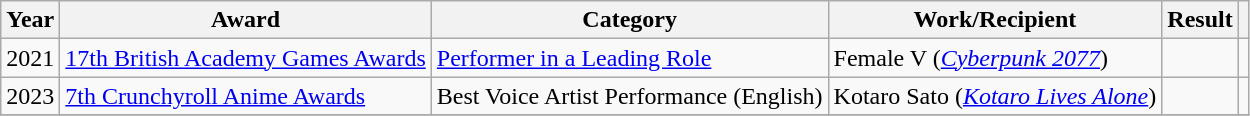<table class="wikitable sortable plainrowheaders">
<tr>
<th scope="col">Year</th>
<th scope="col">Award</th>
<th scope="col">Category</th>
<th scope="col">Work/Recipient</th>
<th scope="col">Result</th>
<th scope="col" class="unsortable"></th>
</tr>
<tr>
<td>2021</td>
<td><a href='#'>17th British Academy Games Awards</a></td>
<td><a href='#'>Performer in a Leading Role</a></td>
<td>Female V (<em><a href='#'>Cyberpunk 2077</a></em>)</td>
<td></td>
<td align="center"></td>
</tr>
<tr>
<td>2023</td>
<td><a href='#'>7th Crunchyroll Anime Awards</a></td>
<td>Best Voice Artist Performance (English)</td>
<td>Kotaro Sato (<em><a href='#'>Kotaro Lives Alone</a></em>)</td>
<td></td>
<td align="center"></td>
</tr>
<tr>
</tr>
</table>
